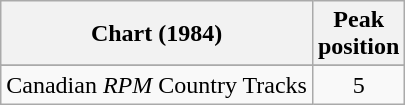<table class="wikitable sortable">
<tr>
<th align="left">Chart (1984)</th>
<th align="center">Peak<br>position</th>
</tr>
<tr>
</tr>
<tr>
<td align="left">Canadian <em>RPM</em> Country Tracks</td>
<td align="center">5</td>
</tr>
</table>
